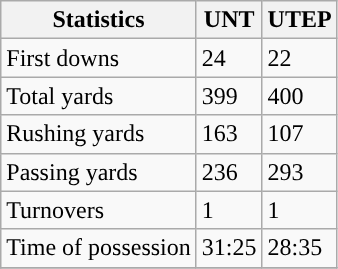<table class="wikitable">
<tr>
<th>Statistics</th>
<th>UNT</th>
<th>UTEP</th>
</tr>
<tr>
<td>First downs</td>
<td>24</td>
<td>22</td>
</tr>
<tr>
<td>Total yards</td>
<td>399</td>
<td>400</td>
</tr>
<tr>
<td>Rushing yards</td>
<td>163</td>
<td>107</td>
</tr>
<tr>
<td>Passing yards</td>
<td>236</td>
<td>293</td>
</tr>
<tr>
<td>Turnovers</td>
<td>1</td>
<td>1</td>
</tr>
<tr>
<td>Time of possession</td>
<td>31:25</td>
<td>28:35</td>
</tr>
<tr>
</tr>
</table>
